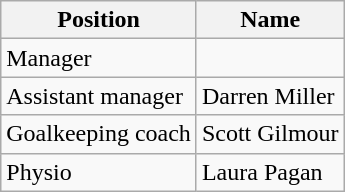<table class="wikitable">
<tr>
<th>Position</th>
<th>Name</th>
</tr>
<tr>
<td>Manager</td>
<td></td>
</tr>
<tr paul Paton>
<td>Assistant manager</td>
<td>Darren Miller</td>
</tr>
<tr>
<td>Goalkeeping coach</td>
<td>Scott Gilmour</td>
</tr>
<tr>
<td>Physio</td>
<td>Laura Pagan</td>
</tr>
</table>
